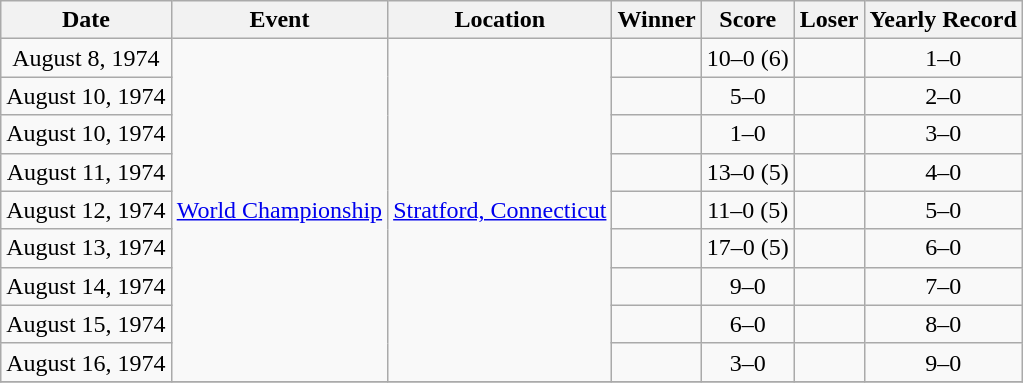<table class="wikitable">
<tr>
<th>Date</th>
<th>Event</th>
<th>Location</th>
<th>Winner</th>
<th>Score</th>
<th>Loser</th>
<th>Yearly Record</th>
</tr>
<tr align=center>
<td>August 8, 1974</td>
<td rowspan=9><a href='#'>World Championship</a></td>
<td rowspan=9><a href='#'>Stratford, Connecticut</a></td>
<td></td>
<td>10–0 (6)</td>
<td></td>
<td>1–0</td>
</tr>
<tr align=center>
<td>August 10, 1974</td>
<td></td>
<td>5–0</td>
<td></td>
<td>2–0</td>
</tr>
<tr align=center>
<td>August 10, 1974</td>
<td></td>
<td>1–0</td>
<td></td>
<td>3–0</td>
</tr>
<tr align=center>
<td>August 11, 1974</td>
<td></td>
<td>13–0 (5)</td>
<td></td>
<td>4–0</td>
</tr>
<tr align=center>
<td>August 12, 1974</td>
<td></td>
<td>11–0 (5)</td>
<td></td>
<td>5–0</td>
</tr>
<tr align=center>
<td>August 13, 1974</td>
<td></td>
<td>17–0 (5)</td>
<td></td>
<td>6–0</td>
</tr>
<tr align=center>
<td>August 14, 1974</td>
<td></td>
<td>9–0</td>
<td></td>
<td>7–0</td>
</tr>
<tr align=center>
<td>August 15, 1974</td>
<td></td>
<td>6–0</td>
<td></td>
<td>8–0</td>
</tr>
<tr align=center>
<td>August 16, 1974</td>
<td></td>
<td>3–0</td>
<td></td>
<td>9–0</td>
</tr>
<tr align=center>
</tr>
</table>
